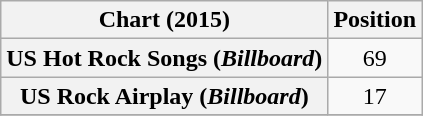<table class="wikitable plainrowheaders sortable">
<tr>
<th>Chart (2015)</th>
<th>Position</th>
</tr>
<tr>
<th scope="row">US Hot Rock Songs (<em>Billboard</em>)</th>
<td style="text-align:center;">69</td>
</tr>
<tr>
<th scope="row">US Rock Airplay (<em>Billboard</em>)</th>
<td style="text-align:center;">17</td>
</tr>
<tr>
</tr>
</table>
